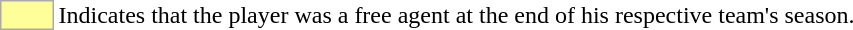<table>
<tr>
<td style="background:#ff9; border:1px solid #aaa; width:2em;"></td>
<td>Indicates that the player was a free agent at the end of his respective team's  season.</td>
</tr>
</table>
